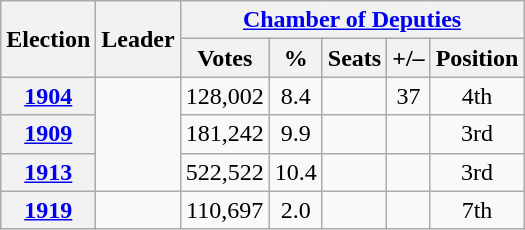<table class="wikitable" style="text-align:center">
<tr>
<th rowspan="2">Election</th>
<th rowspan="2">Leader</th>
<th colspan="5"><a href='#'>Chamber of Deputies</a></th>
</tr>
<tr>
<th>Votes</th>
<th>%</th>
<th>Seats</th>
<th>+/–</th>
<th>Position</th>
</tr>
<tr>
<th><a href='#'>1904</a></th>
<td rowspan=3></td>
<td>128,002</td>
<td>8.4</td>
<td></td>
<td> 37</td>
<td> 4th</td>
</tr>
<tr>
<th><a href='#'>1909</a></th>
<td>181,242</td>
<td>9.9</td>
<td></td>
<td></td>
<td> 3rd</td>
</tr>
<tr>
<th><a href='#'>1913</a></th>
<td>522,522</td>
<td>10.4</td>
<td></td>
<td></td>
<td> 3rd</td>
</tr>
<tr>
<th><a href='#'>1919</a></th>
<td></td>
<td>110,697</td>
<td>2.0</td>
<td></td>
<td></td>
<td> 7th</td>
</tr>
</table>
